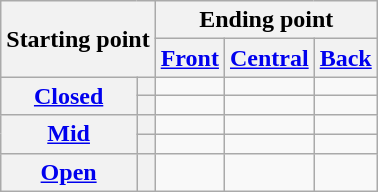<table class="wikitable" style="text-align: center">
<tr>
<th rowspan="2" colspan="2">Starting point</th>
<th colspan="3">Ending point</th>
</tr>
<tr>
<th><a href='#'>Front</a></th>
<th><a href='#'>Central</a></th>
<th><a href='#'>Back</a></th>
</tr>
<tr>
<th rowspan="2"><a href='#'>Closed</a></th>
<th></th>
<td></td>
<td></td>
<td></td>
</tr>
<tr>
<th></th>
<td></td>
<td></td>
<td></td>
</tr>
<tr>
<th rowspan="2"><a href='#'>Mid</a></th>
<th></th>
<td></td>
<td></td>
<td></td>
</tr>
<tr>
<th></th>
<td></td>
<td></td>
<td></td>
</tr>
<tr>
<th><a href='#'>Open</a></th>
<th></th>
<td></td>
<td></td>
<td></td>
</tr>
</table>
